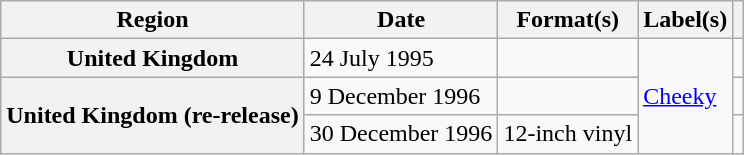<table class="wikitable plainrowheaders">
<tr>
<th scope="col">Region</th>
<th scope="col">Date</th>
<th scope="col">Format(s)</th>
<th scope="col">Label(s)</th>
<th scope="col"></th>
</tr>
<tr>
<th scope="row">United Kingdom</th>
<td>24 July 1995</td>
<td></td>
<td rowspan="3"><a href='#'>Cheeky</a></td>
<td></td>
</tr>
<tr>
<th scope="row" rowspan="2">United Kingdom (re-release)</th>
<td>9 December 1996</td>
<td></td>
<td></td>
</tr>
<tr>
<td>30 December 1996</td>
<td>12-inch vinyl</td>
<td></td>
</tr>
</table>
